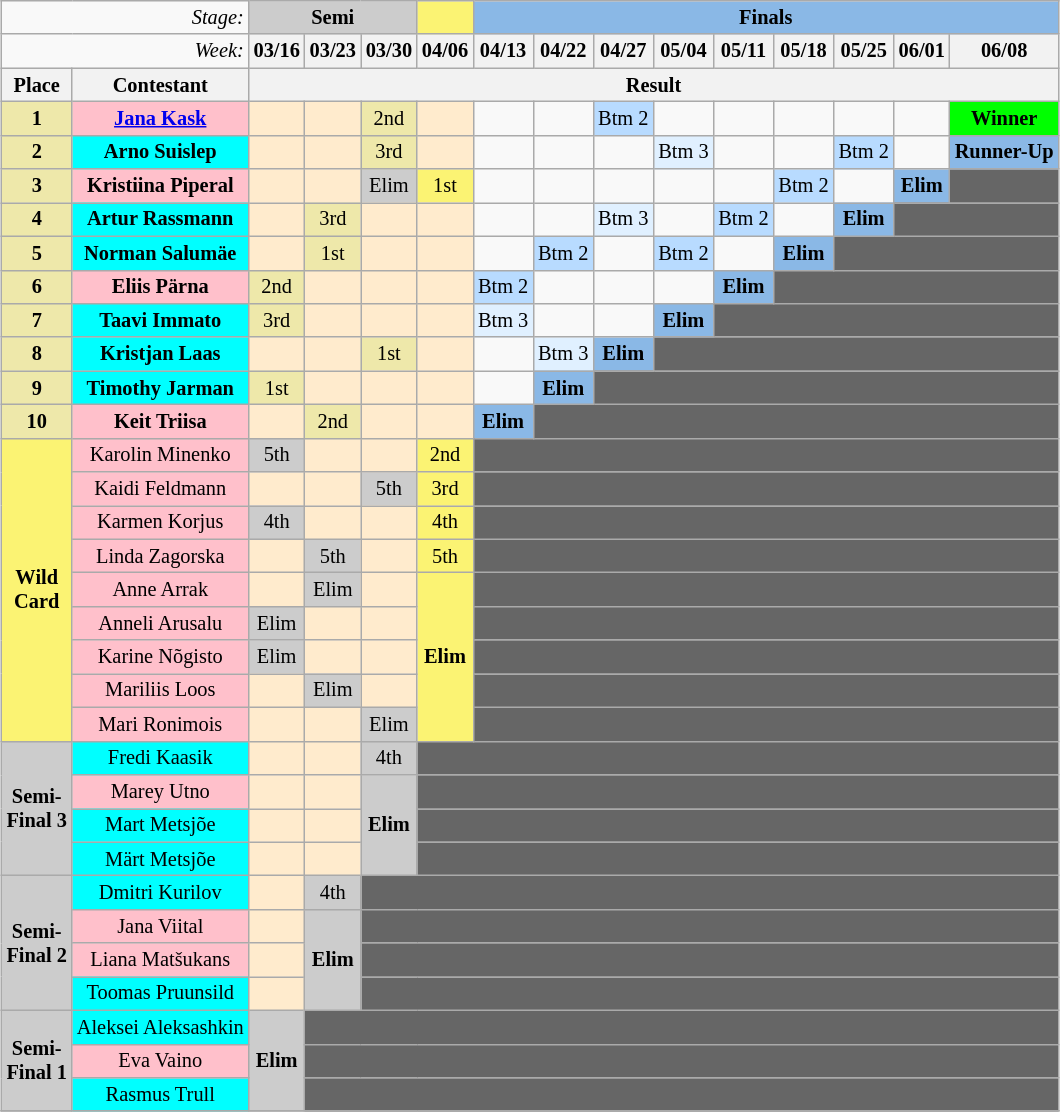<table class="wikitable" style="margin:1em auto; text-align:center; font-size:85%">
<tr>
<td style="text-align:right;" colspan="2"><em>Stage:</em></td>
<td style="background:#ccc;" colspan="3"><strong>Semi</strong></td>
<td bgcolor="#FBF373" align="center"></td>
<td style="background:#8ab8e6;" colspan="9"><strong>Finals</strong></td>
</tr>
<tr>
<td style="text-align:right;" colspan="2"><em>Week:</em></td>
<th>03/16</th>
<th>03/23</th>
<th>03/30</th>
<th>04/06</th>
<th>04/13</th>
<th>04/22</th>
<th>04/27</th>
<th>05/04</th>
<th>05/11</th>
<th>05/18</th>
<th>05/25</th>
<th>06/01</th>
<th>06/08</th>
</tr>
<tr>
<th>Place</th>
<th>Contestant</th>
<th colspan="13" align="center">Result</th>
</tr>
<tr>
<td align="center" bgcolor="palegoldenrod"><strong>1</strong></td>
<td bgcolor="pink"><strong><a href='#'>Jana Kask</a></strong></td>
<td style="background:#ffebcd;"></td>
<td style="background:#ffebcd;"></td>
<td bgcolor="palegoldenrod" align="center">2nd</td>
<td style="background:#ffebcd;"></td>
<td></td>
<td></td>
<td style="background:#b8dbff;">Btm 2</td>
<td></td>
<td></td>
<td></td>
<td></td>
<td></td>
<td colspan="1" bgcolor="lime"><strong>Winner</strong></td>
</tr>
<tr>
<td align="center" bgcolor="palegoldenrod"><strong>2</strong></td>
<td bgcolor="cyan"><strong>Arno Suislep</strong></td>
<td style="background:#ffebcd;"></td>
<td style="background:#ffebcd;"></td>
<td bgcolor="palegoldenrod" align="center">3rd</td>
<td style="background:#ffebcd;"></td>
<td></td>
<td></td>
<td></td>
<td style="background:#e0f0ff;">Btm 3</td>
<td></td>
<td></td>
<td style="background:#b8dbff;">Btm 2</td>
<td></td>
<td style="background:#8ab8e6;"><strong>Runner-Up</strong></td>
</tr>
<tr>
<td align="center" bgcolor="palegoldenrod"><strong>3</strong></td>
<td bgcolor="pink"><strong>Kristiina Piperal</strong></td>
<td style="background:#ffebcd;"></td>
<td style="background:#ffebcd;"></td>
<td bgcolor="#CCCCCC" align="center">Elim</td>
<td bgcolor="#FBF373" align="center">1st</td>
<td></td>
<td></td>
<td></td>
<td></td>
<td></td>
<td style="background:#b8dbff;">Btm 2</td>
<td></td>
<td style="background:#8ab8e6;"><strong>Elim</strong></td>
<td colspan="1" bgcolor="666666"></td>
</tr>
<tr>
<td align="center" bgcolor="palegoldenrod"><strong>4</strong></td>
<td bgcolor="cyan"><strong>Artur Rassmann</strong></td>
<td style="background:#ffebcd;"></td>
<td bgcolor="palegoldenrod" align="center">3rd</td>
<td style="background:#ffebcd;"></td>
<td style="background:#ffebcd;"></td>
<td></td>
<td></td>
<td style="background:#e0f0ff;">Btm 3</td>
<td></td>
<td style="background:#b8dbff;">Btm 2</td>
<td></td>
<td style="background:#8ab8e6;"><strong>Elim</strong></td>
<td colspan="2" bgcolor="666666"></td>
</tr>
<tr>
<td align="center" bgcolor="palegoldenrod"><strong>5</strong></td>
<td bgcolor="cyan"><strong>Norman Salumäe</strong></td>
<td style="background:#ffebcd;"></td>
<td bgcolor="palegoldenrod" align="center">1st</td>
<td style="background:#ffebcd;"></td>
<td style="background:#ffebcd;"></td>
<td></td>
<td style="background:#b8dbff;">Btm 2</td>
<td></td>
<td style="background:#b8dbff;">Btm 2</td>
<td></td>
<td style="background:#8ab8e6;"><strong>Elim</strong></td>
<td colspan="3" bgcolor="666666"></td>
</tr>
<tr>
<td align="center" bgcolor="palegoldenrod"><strong>6</strong></td>
<td bgcolor="pink"><strong>Eliis Pärna</strong></td>
<td bgcolor="palegoldenrod" align="center">2nd</td>
<td style="background:#ffebcd;"></td>
<td style="background:#ffebcd;"></td>
<td style="background:#ffebcd;"></td>
<td style="background:#b8dbff;">Btm 2</td>
<td></td>
<td></td>
<td></td>
<td style="background:#8ab8e6;"><strong>Elim</strong></td>
<td colspan="4" bgcolor="666666"></td>
</tr>
<tr>
<td align="center" bgcolor="palegoldenrod"><strong>7</strong></td>
<td bgcolor="cyan"><strong>Taavi Immato</strong></td>
<td bgcolor="palegoldenrod" align="center">3rd</td>
<td style="background:#ffebcd;"></td>
<td style="background:#ffebcd;"></td>
<td style="background:#ffebcd;"></td>
<td style="background:#e0f0ff;">Btm 3</td>
<td></td>
<td></td>
<td style="background:#8ab8e6;"><strong>Elim</strong></td>
<td colspan="5" bgcolor="666666"></td>
</tr>
<tr>
<td align="center" bgcolor="palegoldenrod"><strong>8</strong></td>
<td bgcolor="cyan"><strong>Kristjan Laas</strong></td>
<td style="background:#ffebcd;"></td>
<td style="background:#ffebcd;"></td>
<td bgcolor="palegoldenrod" align="center">1st</td>
<td style="background:#ffebcd;"></td>
<td></td>
<td style="background:#e0f0ff;">Btm 3</td>
<td style="background:#8ab8e6;"><strong>Elim</strong></td>
<td colspan="6" bgcolor="666666"></td>
</tr>
<tr>
<td align="center" bgcolor="palegoldenrod"><strong>9</strong></td>
<td bgcolor="cyan"><strong>Timothy Jarman</strong></td>
<td bgcolor="palegoldenrod" align="center">1st</td>
<td style="background:#ffebcd;"></td>
<td style="background:#ffebcd;"></td>
<td style="background:#ffebcd;"></td>
<td></td>
<td style="background:#8ab8e6;"><strong>Elim</strong></td>
<td colspan="7" bgcolor="666666"></td>
</tr>
<tr>
<td align="center" bgcolor="palegoldenrod"><strong>10</strong></td>
<td bgcolor="pink"><strong>Keit Triisa</strong></td>
<td style="background:#ffebcd;"></td>
<td bgcolor="palegoldenrod" align="center">2nd</td>
<td style="background:#ffebcd;"></td>
<td style="background:#ffebcd;"></td>
<td style="background:#8ab8e6;"><strong>Elim</strong></td>
<td colspan="8" bgcolor="666666"></td>
</tr>
<tr>
<td style="background:#fbf373; text-align:center;" rowspan="9"><strong>Wild<br>Card</strong></td>
<td bgcolor="pink">Karolin Minenko</td>
<td bgcolor="#CCCCCC" align="center">5th</td>
<td style="background:#ffebcd;"></td>
<td style="background:#ffebcd;"></td>
<td bgcolor="#fbf373" align="center">2nd</td>
<td colspan="9" bgcolor="666666"></td>
</tr>
<tr>
<td bgcolor="pink">Kaidi Feldmann</td>
<td style="background:#ffebcd;"></td>
<td style="background:#ffebcd;"></td>
<td bgcolor="#CCCCCC" align="center">5th</td>
<td bgcolor="#fbf373" align="center">3rd</td>
<td colspan="9" bgcolor="666666"></td>
</tr>
<tr>
<td bgcolor="pink">Karmen Korjus</td>
<td bgcolor="#CCCCCC" align="center">4th</td>
<td style="background:#ffebcd;"></td>
<td style="background:#ffebcd;"></td>
<td bgcolor="#fbf373" align="center">4th</td>
<td colspan="9" bgcolor="666666"></td>
</tr>
<tr>
<td bgcolor="pink">Linda Zagorska</td>
<td style="background:#ffebcd;"></td>
<td bgcolor="#CCCCCC" align="center">5th</td>
<td style="background:#ffebcd;"></td>
<td bgcolor="#fbf373" align="center">5th</td>
<td colspan="9" bgcolor="666666"></td>
</tr>
<tr>
<td bgcolor="pink">Anne Arrak</td>
<td style="background:#ffebcd;"></td>
<td bgcolor="#CCCCCC" align="center">Elim</td>
<td style="background:#ffebcd;"></td>
<td style="background:#fbf373; text-align:center;" rowspan="5"><strong>Elim</strong></td>
<td colspan="9" bgcolor="666666"></td>
</tr>
<tr>
<td bgcolor="pink">Anneli Arusalu</td>
<td bgcolor="#CCCCCC" align="center">Elim</td>
<td style="background:#ffebcd;"></td>
<td style="background:#ffebcd;"></td>
<td colspan="9" bgcolor="666666"></td>
</tr>
<tr>
<td bgcolor="pink">Karine Nõgisto</td>
<td bgcolor="#CCCCCC" align="center">Elim</td>
<td style="background:#ffebcd;"></td>
<td style="background:#ffebcd;"></td>
<td colspan="9" bgcolor="666666"></td>
</tr>
<tr>
<td bgcolor="pink">Mariliis Loos</td>
<td style="background:#ffebcd;"></td>
<td bgcolor="#CCCCCC" align="center">Elim</td>
<td style="background:#ffebcd;"></td>
<td colspan="9" bgcolor="666666"></td>
</tr>
<tr>
<td bgcolor="pink">Mari Ronimois</td>
<td style="background:#ffebcd;"></td>
<td style="background:#ffebcd;"></td>
<td bgcolor="#CCCCCC" align="center">Elim</td>
<td colspan="9" bgcolor="666666"></td>
</tr>
<tr>
<td style="background:#ccc; text-align:center;" rowspan="4"><strong>Semi-<br>Final 3</strong></td>
<td bgcolor="cyan">Fredi Kaasik</td>
<td style="background:#ffebcd;"></td>
<td style="background:#ffebcd;"></td>
<td bgcolor="#CCCCCC" align="center">4th</td>
<td colspan="10" style="background:#666;"></td>
</tr>
<tr>
<td bgcolor="pink">Marey Utno</td>
<td style="background:#ffebcd;"></td>
<td style="background:#ffebcd;"></td>
<td style="background:#ccc;" rowspan="3"><strong>Elim</strong></td>
<td colspan="10" style="background:#666;"></td>
</tr>
<tr>
<td bgcolor="cyan">Mart Metsjõe</td>
<td style="background:#ffebcd;"></td>
<td style="background:#ffebcd;"></td>
<td colspan="10" style="background:#666;"></td>
</tr>
<tr>
<td bgcolor="cyan">Märt Metsjõe</td>
<td style="background:#ffebcd;"></td>
<td style="background:#ffebcd;"></td>
<td colspan="10" style="background:#666;"></td>
</tr>
<tr>
<td style="background:#ccc; text-align:center;" rowspan="4"><strong>Semi-<br>Final 2</strong></td>
<td bgcolor="cyan">Dmitri Kurilov</td>
<td style="background:#ffebcd;"></td>
<td style="background:#ccc;">4th</td>
<td colspan="11" style="background:#666;"></td>
</tr>
<tr>
<td bgcolor="pink">Jana Viital</td>
<td style="background:#ffebcd;"></td>
<td style="background:#ccc;" rowspan="3"><strong>Elim</strong></td>
<td colspan="11" style="background:#666;"></td>
</tr>
<tr>
<td bgcolor="pink">Liana Matšukans</td>
<td style="background:#ffebcd;"></td>
<td colspan="11" style="background:#666;"></td>
</tr>
<tr>
<td bgcolor="cyan">Toomas Pruunsild</td>
<td style="background:#ffebcd;"></td>
<td colspan="11" style="background:#666;"></td>
</tr>
<tr>
<td style="background:#ccc; text-align:center;" rowspan="3"><strong>Semi-<br>Final 1</strong></td>
<td bgcolor="cyan">Aleksei Aleksashkin</td>
<td style="background:#ccc;" rowspan="3"><strong>Elim</strong></td>
<td colspan="12" style="background:#666;"></td>
</tr>
<tr>
<td bgcolor="pink">Eva Vaino</td>
<td colspan="12" style="background:#666;"></td>
</tr>
<tr>
<td bgcolor="cyan">Rasmus Trull</td>
<td colspan="12" style="background:#666;"></td>
</tr>
<tr>
</tr>
</table>
